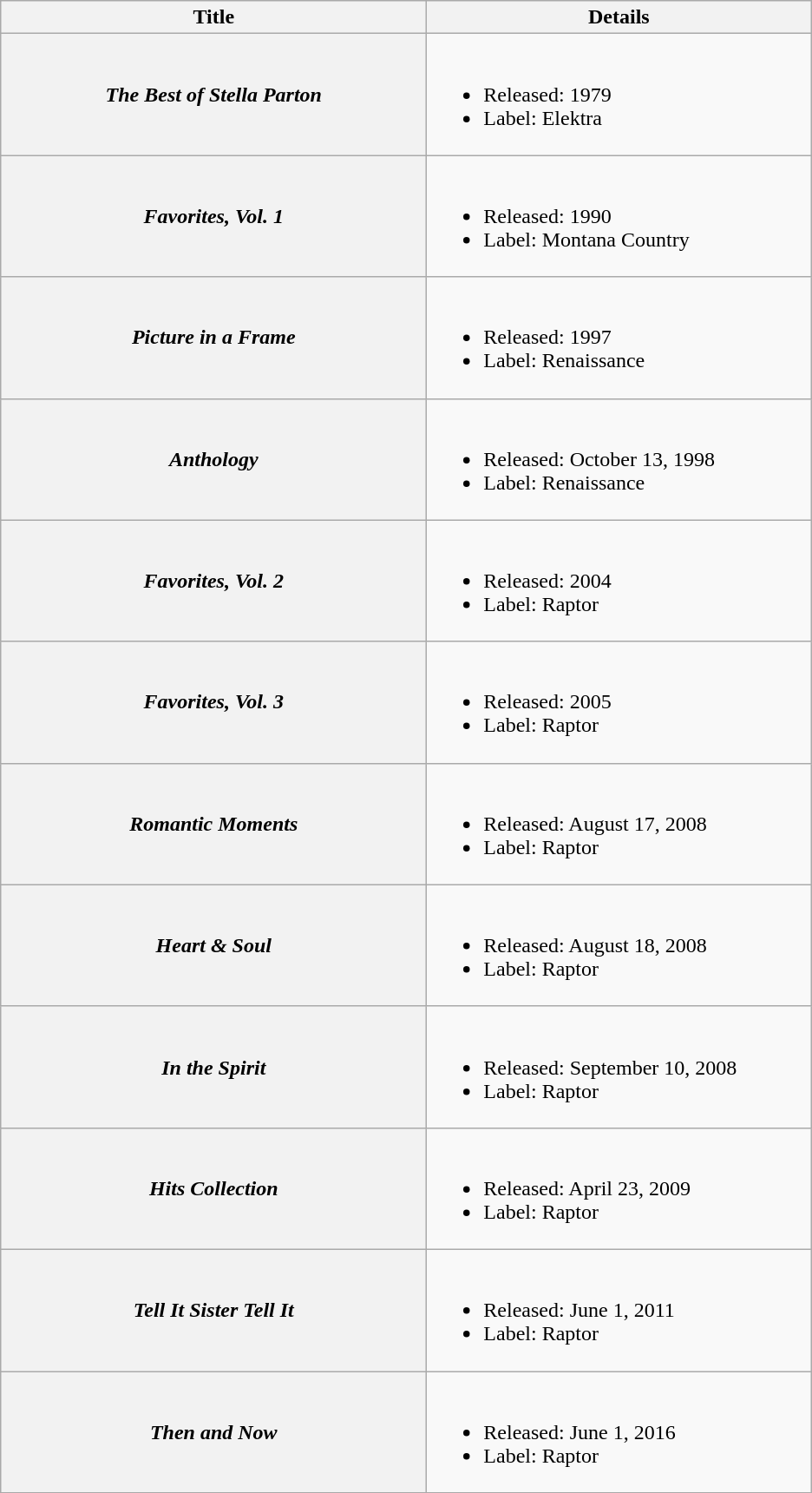<table class="wikitable plainrowheaders">
<tr>
<th style="width:20em;">Title</th>
<th style="width:18em;">Details</th>
</tr>
<tr>
<th scope="row"><em>The Best of Stella Parton</em></th>
<td><br><ul><li>Released: 1979</li><li>Label: Elektra</li></ul></td>
</tr>
<tr>
<th scope="row"><em>Favorites, Vol. 1</em></th>
<td><br><ul><li>Released: 1990</li><li>Label: Montana Country</li></ul></td>
</tr>
<tr>
<th scope="row"><em>Picture in a Frame</em></th>
<td><br><ul><li>Released: 1997</li><li>Label: Renaissance</li></ul></td>
</tr>
<tr>
<th scope="row"><em>Anthology</em></th>
<td><br><ul><li>Released: October 13, 1998</li><li>Label: Renaissance</li></ul></td>
</tr>
<tr>
<th scope="row"><em>Favorites, Vol. 2</em></th>
<td><br><ul><li>Released: 2004</li><li>Label: Raptor</li></ul></td>
</tr>
<tr>
<th scope="row"><em>Favorites, Vol. 3</em></th>
<td><br><ul><li>Released: 2005</li><li>Label: Raptor</li></ul></td>
</tr>
<tr>
<th scope="row"><em>Romantic Moments</em></th>
<td><br><ul><li>Released: August 17, 2008</li><li>Label: Raptor</li></ul></td>
</tr>
<tr>
<th scope="row"><em>Heart & Soul</em></th>
<td><br><ul><li>Released: August 18, 2008</li><li>Label: Raptor</li></ul></td>
</tr>
<tr>
<th scope="row"><em>In the Spirit</em></th>
<td><br><ul><li>Released: September 10, 2008</li><li>Label: Raptor</li></ul></td>
</tr>
<tr>
<th scope="row"><em>Hits Collection</em></th>
<td><br><ul><li>Released: April 23, 2009</li><li>Label: Raptor</li></ul></td>
</tr>
<tr>
<th scope="row"><em>Tell It Sister Tell It</em></th>
<td><br><ul><li>Released: June 1, 2011</li><li>Label: Raptor</li></ul></td>
</tr>
<tr>
<th scope="row"><em>Then and Now</em></th>
<td><br><ul><li>Released: June 1, 2016</li><li>Label: Raptor</li></ul></td>
</tr>
<tr>
</tr>
</table>
